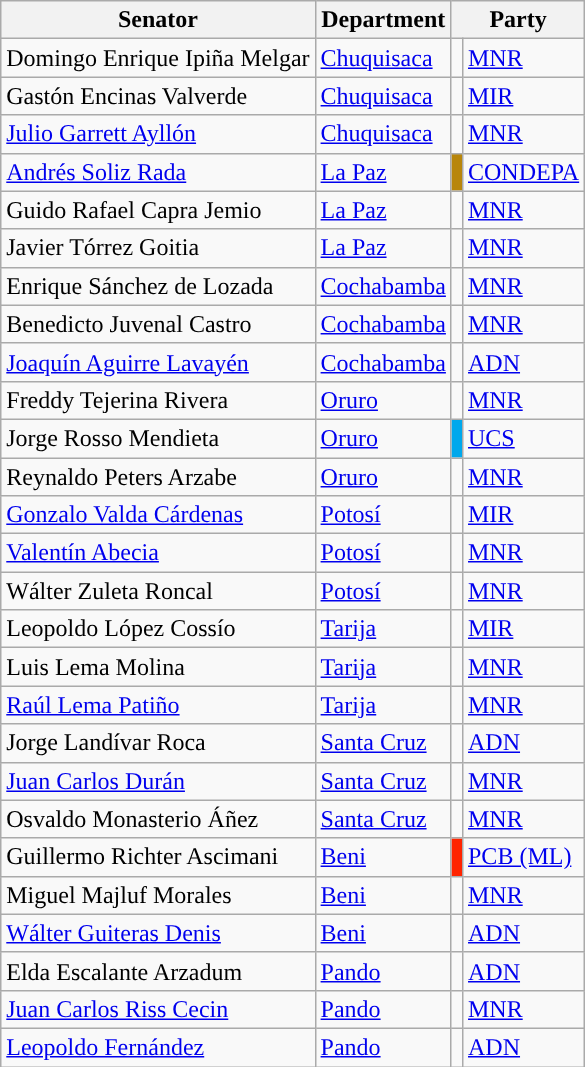<table class="wikitable sortable">
<tr>
<th>Senator</th>
<th>Department</th>
<th colspan="2">Party</th>
</tr>
<tr>
<td>Domingo Enrique Ipiña Melgar</td>
<td><a href='#'>Chuquisaca</a></td>
<td style="background:"></td>
<td><a href='#'>MNR</a></td>
</tr>
<tr>
<td>Gastón Encinas Valverde</td>
<td><a href='#'>Chuquisaca</a></td>
<td style="background:"></td>
<td><a href='#'>MIR</a></td>
</tr>
<tr>
<td><a href='#'>Julio Garrett Ayllón</a></td>
<td><a href='#'>Chuquisaca</a></td>
<td style="background:"></td>
<td><a href='#'>MNR</a></td>
</tr>
<tr>
<td><a href='#'>Andrés Soliz Rada</a></td>
<td><a href='#'>La Paz</a></td>
<td style="background:#B8860B"></td>
<td><a href='#'>CONDEPA</a></td>
</tr>
<tr>
<td>Guido Rafael Capra Jemio</td>
<td><a href='#'>La Paz</a></td>
<td style="background:"></td>
<td><a href='#'>MNR</a></td>
</tr>
<tr>
<td>Javier Tórrez Goitia</td>
<td><a href='#'>La Paz</a></td>
<td style="background:"></td>
<td><a href='#'>MNR</a></td>
</tr>
<tr>
<td>Enrique Sánchez de Lozada</td>
<td><a href='#'>Cochabamba</a></td>
<td style="background:"></td>
<td><a href='#'>MNR</a></td>
</tr>
<tr>
<td>Benedicto Juvenal Castro</td>
<td><a href='#'>Cochabamba</a></td>
<td style="background:"></td>
<td><a href='#'>MNR</a></td>
</tr>
<tr>
<td><a href='#'>Joaquín Aguirre Lavayén</a></td>
<td><a href='#'>Cochabamba</a></td>
<td style="background:"></td>
<td><a href='#'>ADN</a></td>
</tr>
<tr>
<td>Freddy Tejerina Rivera</td>
<td><a href='#'>Oruro</a></td>
<td style="background:"></td>
<td><a href='#'>MNR</a></td>
</tr>
<tr>
<td>Jorge Rosso Mendieta</td>
<td><a href='#'>Oruro</a></td>
<td style="background:#00A8EC"></td>
<td><a href='#'>UCS</a></td>
</tr>
<tr>
<td>Reynaldo Peters Arzabe</td>
<td><a href='#'>Oruro</a></td>
<td style="background:"></td>
<td><a href='#'>MNR</a></td>
</tr>
<tr>
<td><a href='#'>Gonzalo Valda Cárdenas</a></td>
<td><a href='#'>Potosí</a></td>
<td style="background:"></td>
<td><a href='#'>MIR</a></td>
</tr>
<tr>
<td><a href='#'>Valentín Abecia</a></td>
<td><a href='#'>Potosí</a></td>
<td style="background:"></td>
<td><a href='#'>MNR</a></td>
</tr>
<tr>
<td>Wálter Zuleta Roncal</td>
<td><a href='#'>Potosí</a></td>
<td style="background:"></td>
<td><a href='#'>MNR</a></td>
</tr>
<tr>
<td>Leopoldo López Cossío</td>
<td><a href='#'>Tarija</a></td>
<td style="background:"></td>
<td><a href='#'>MIR</a></td>
</tr>
<tr>
<td>Luis Lema Molina</td>
<td><a href='#'>Tarija</a></td>
<td style="background:"></td>
<td><a href='#'>MNR</a></td>
</tr>
<tr>
<td><a href='#'>Raúl Lema Patiño</a></td>
<td><a href='#'>Tarija</a></td>
<td style="background:"></td>
<td><a href='#'>MNR</a></td>
</tr>
<tr>
<td>Jorge Landívar Roca</td>
<td><a href='#'>Santa Cruz</a></td>
<td style="background:"></td>
<td><a href='#'>ADN</a></td>
</tr>
<tr>
<td><a href='#'>Juan Carlos Durán</a></td>
<td><a href='#'>Santa Cruz</a></td>
<td style="background:"></td>
<td><a href='#'>MNR</a></td>
</tr>
<tr>
<td>Osvaldo Monasterio Áñez</td>
<td><a href='#'>Santa Cruz</a></td>
<td style="background:"></td>
<td><a href='#'>MNR</a></td>
</tr>
<tr>
<td>Guillermo Richter Ascimani</td>
<td><a href='#'>Beni</a></td>
<td style="background:#FF2400"></td>
<td><a href='#'>PCB (ML)</a></td>
</tr>
<tr>
<td>Miguel Majluf Morales</td>
<td><a href='#'>Beni</a></td>
<td style="background:"></td>
<td><a href='#'>MNR</a></td>
</tr>
<tr>
<td><a href='#'>Wálter Guiteras Denis</a></td>
<td><a href='#'>Beni</a></td>
<td style="background:"></td>
<td><a href='#'>ADN</a></td>
</tr>
<tr>
<td>Elda Escalante Arzadum</td>
<td><a href='#'>Pando</a></td>
<td style="background:"></td>
<td><a href='#'>ADN</a></td>
</tr>
<tr>
<td><a href='#'>Juan Carlos Riss Cecin</a></td>
<td><a href='#'>Pando</a></td>
<td style="background:"></td>
<td><a href='#'>MNR</a></td>
</tr>
<tr>
<td><a href='#'>Leopoldo Fernández</a></td>
<td><a href='#'>Pando</a></td>
<td style="background:"></td>
<td><a href='#'>ADN</a></td>
</tr>
</table>
